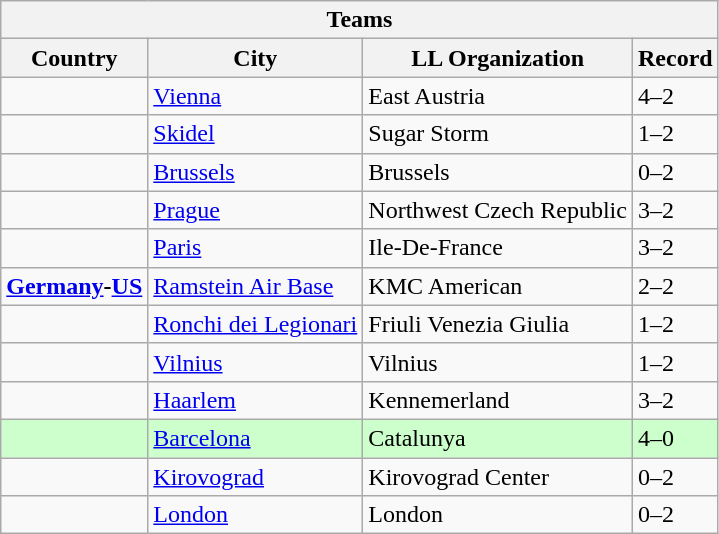<table class="wikitable">
<tr>
<th colspan="4">Teams</th>
</tr>
<tr>
<th>Country</th>
<th>City</th>
<th>LL Organization</th>
<th>Record</th>
</tr>
<tr>
<td><strong></strong></td>
<td><a href='#'>Vienna</a></td>
<td>East Austria</td>
<td>4–2</td>
</tr>
<tr>
<td><strong></strong></td>
<td><a href='#'>Skidel</a></td>
<td>Sugar Storm</td>
<td>1–2</td>
</tr>
<tr>
<td><strong></strong></td>
<td><a href='#'>Brussels</a></td>
<td>Brussels</td>
<td>0–2</td>
</tr>
<tr>
<td><strong></strong></td>
<td><a href='#'>Prague</a></td>
<td>Northwest Czech Republic</td>
<td>3–2</td>
</tr>
<tr>
<td><strong></strong></td>
<td><a href='#'>Paris</a></td>
<td>Ile-De-France</td>
<td>3–2</td>
</tr>
<tr>
<td> <strong><a href='#'>Germany</a>-<a href='#'>US</a></strong></td>
<td><a href='#'>Ramstein Air Base</a></td>
<td>KMC American</td>
<td>2–2</td>
</tr>
<tr>
<td><strong></strong></td>
<td><a href='#'>Ronchi dei Legionari</a></td>
<td>Friuli Venezia Giulia</td>
<td>1–2</td>
</tr>
<tr>
<td><strong></strong></td>
<td><a href='#'>Vilnius</a></td>
<td>Vilnius</td>
<td>1–2</td>
</tr>
<tr>
<td><strong></strong></td>
<td><a href='#'>Haarlem</a></td>
<td>Kennemerland</td>
<td>3–2</td>
</tr>
<tr bgcolor= "ccffcc">
<td><strong></strong></td>
<td><a href='#'>Barcelona</a></td>
<td>Catalunya</td>
<td>4–0</td>
</tr>
<tr>
<td><strong></strong></td>
<td><a href='#'>Kirovograd</a></td>
<td>Kirovograd Center</td>
<td>0–2</td>
</tr>
<tr>
<td><strong></strong></td>
<td><a href='#'>London</a></td>
<td>London</td>
<td>0–2</td>
</tr>
</table>
